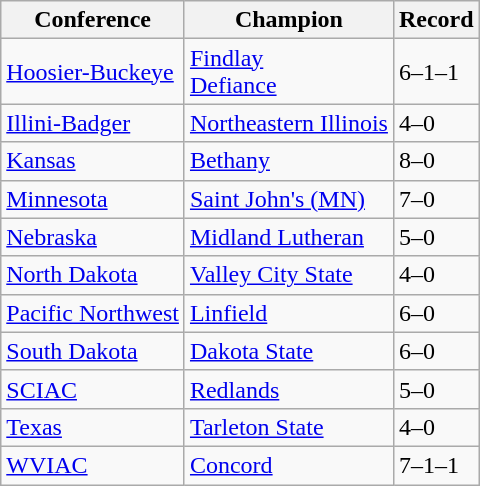<table class="wikitable">
<tr>
<th>Conference</th>
<th>Champion</th>
<th>Record</th>
</tr>
<tr>
<td><a href='#'>Hoosier-Buckeye</a></td>
<td><a href='#'>Findlay</a><br><a href='#'>Defiance</a></td>
<td>6–1–1</td>
</tr>
<tr>
<td><a href='#'>Illini-Badger</a></td>
<td><a href='#'>Northeastern Illinois</a></td>
<td>4–0</td>
</tr>
<tr>
<td><a href='#'>Kansas</a></td>
<td><a href='#'>Bethany</a></td>
<td>8–0</td>
</tr>
<tr>
<td><a href='#'>Minnesota</a></td>
<td><a href='#'>Saint John's (MN)</a></td>
<td>7–0</td>
</tr>
<tr>
<td><a href='#'>Nebraska</a></td>
<td><a href='#'>Midland Lutheran</a></td>
<td>5–0</td>
</tr>
<tr>
<td><a href='#'>North Dakota</a></td>
<td><a href='#'>Valley City State</a></td>
<td>4–0</td>
</tr>
<tr>
<td><a href='#'>Pacific Northwest</a></td>
<td><a href='#'>Linfield</a></td>
<td>6–0</td>
</tr>
<tr>
<td><a href='#'>South Dakota</a></td>
<td><a href='#'>Dakota State</a></td>
<td>6–0</td>
</tr>
<tr>
<td><a href='#'>SCIAC</a></td>
<td><a href='#'>Redlands</a></td>
<td>5–0</td>
</tr>
<tr>
<td><a href='#'>Texas</a></td>
<td><a href='#'>Tarleton State</a></td>
<td>4–0</td>
</tr>
<tr>
<td><a href='#'>WVIAC</a></td>
<td><a href='#'>Concord</a></td>
<td>7–1–1</td>
</tr>
</table>
